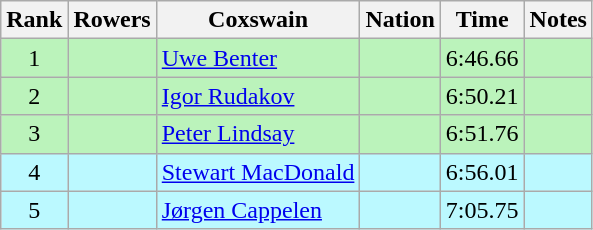<table class="wikitable sortable" style="text-align:center">
<tr>
<th>Rank</th>
<th>Rowers</th>
<th>Coxswain</th>
<th>Nation</th>
<th>Time</th>
<th>Notes</th>
</tr>
<tr bgcolor=bbf3bb>
<td>1</td>
<td align=left></td>
<td align=left><a href='#'>Uwe Benter</a></td>
<td align=left></td>
<td>6:46.66</td>
<td></td>
</tr>
<tr bgcolor=bbf3bb>
<td>2</td>
<td align=left></td>
<td align=left><a href='#'>Igor Rudakov</a></td>
<td align=left></td>
<td>6:50.21</td>
<td></td>
</tr>
<tr bgcolor=bbf3bb>
<td>3</td>
<td align=left></td>
<td align=left><a href='#'>Peter Lindsay</a></td>
<td align=left></td>
<td>6:51.76</td>
<td></td>
</tr>
<tr bgcolor=bbf9ff>
<td>4</td>
<td align=left></td>
<td align=left><a href='#'>Stewart MacDonald</a></td>
<td align=left></td>
<td>6:56.01</td>
<td></td>
</tr>
<tr bgcolor=bbf9ff>
<td>5</td>
<td align=left></td>
<td align=left><a href='#'>Jørgen Cappelen</a></td>
<td align=left></td>
<td>7:05.75</td>
<td></td>
</tr>
</table>
